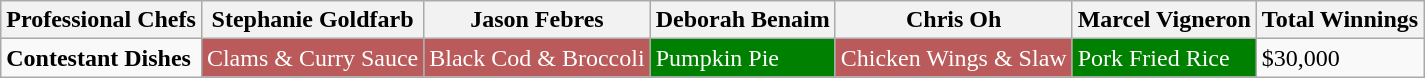<table class="wikitable">
<tr>
<th>Professional Chefs</th>
<th>Stephanie Goldfarb</th>
<th>Jason Febres</th>
<th>Deborah Benaim</th>
<th>Chris Oh</th>
<th>Marcel Vigneron</th>
<th>Total Winnings</th>
</tr>
<tr>
<td><strong>Contestant Dishes</strong></td>
<td style="background: #BA5A5A; color: white">Clams & Curry Sauce</td>
<td style="background: #BA5A5A; color: white">Black Cod & Broccoli</td>
<td style="background: green; color: white">Pumpkin Pie</td>
<td style="background: #BA5A5A; color: white">Chicken Wings & Slaw</td>
<td style="background: green; color: white">Pork Fried Rice</td>
<td>$30,000</td>
</tr>
</table>
